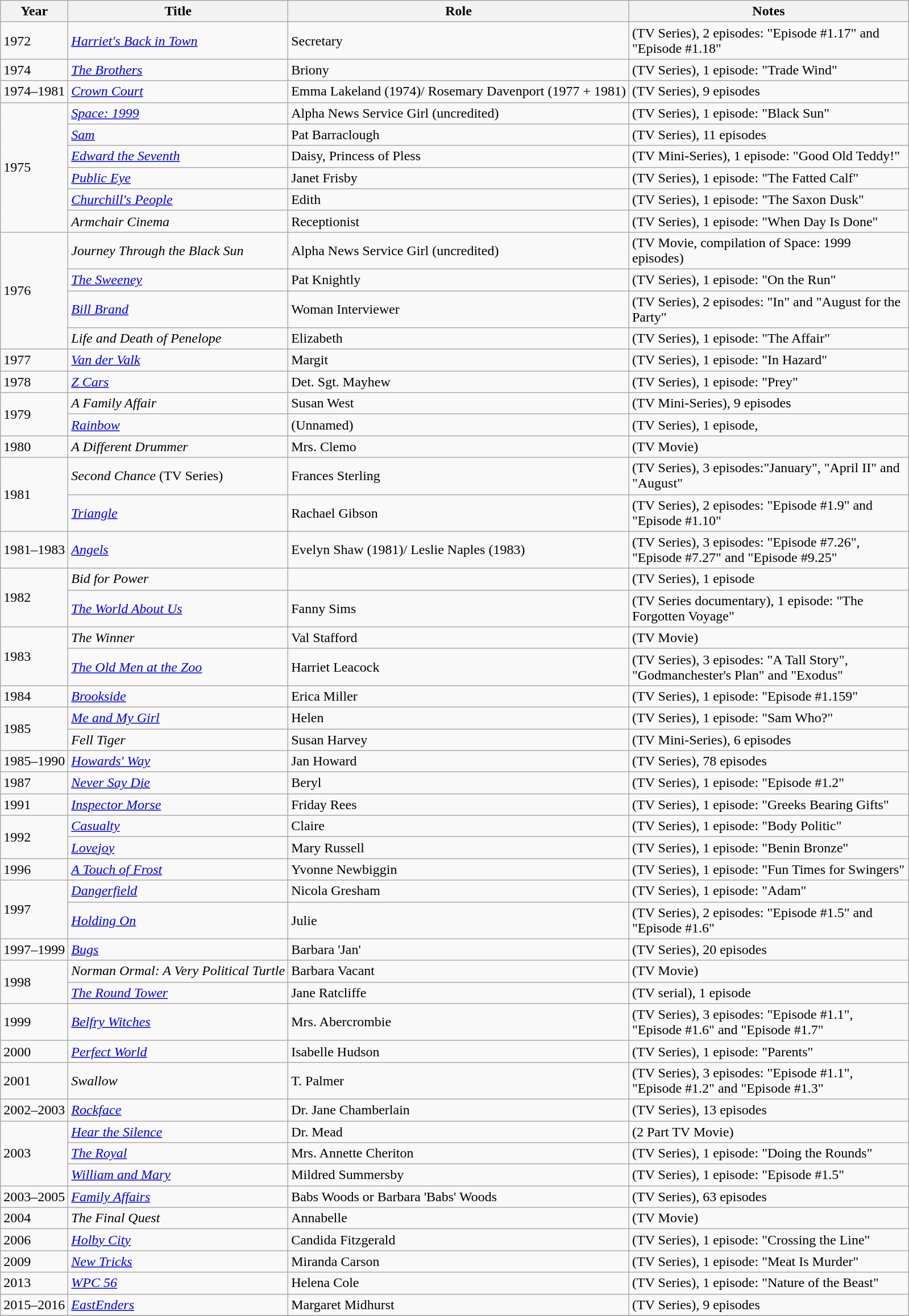<table class="wikitable sortable">
<tr>
<th>Year</th>
<th>Title</th>
<th>Role</th>
<th class="unsortable" style="width:20em;">Notes</th>
</tr>
<tr>
<td>1972</td>
<td><em><a href='#'>Harriet's Back in Town</a></em></td>
<td>Secretary</td>
<td>(TV Series), 2 episodes: "Episode #1.17" and "Episode #1.18"</td>
</tr>
<tr>
<td>1974</td>
<td><em><a href='#'>The Brothers</a></em></td>
<td>Briony</td>
<td>(TV Series), 1 episode: "Trade Wind"</td>
</tr>
<tr>
<td>1974–1981</td>
<td><em><a href='#'>Crown Court</a></em></td>
<td>Emma Lakeland (1974)/ Rosemary Davenport (1977 + 1981)</td>
<td>(TV Series), 9 episodes</td>
</tr>
<tr>
<td rowspan="6">1975</td>
<td><em><a href='#'>Space: 1999</a></em></td>
<td>Alpha News Service Girl (uncredited)</td>
<td>(TV Series), 1 episode: "Black Sun"</td>
</tr>
<tr>
<td><em><a href='#'>Sam</a></em></td>
<td>Pat Barraclough</td>
<td>(TV Series), 11 episodes</td>
</tr>
<tr>
<td><em><a href='#'>Edward the Seventh</a></em></td>
<td>Daisy, Princess of Pless</td>
<td>(TV Mini-Series), 1 episode: "Good Old Teddy!"</td>
</tr>
<tr>
<td><em><a href='#'>Public Eye</a></em></td>
<td>Janet Frisby</td>
<td>(TV Series), 1 episode: "The Fatted Calf"</td>
</tr>
<tr>
<td><em><a href='#'>Churchill's People</a></em></td>
<td>Edith</td>
<td>(TV Series), 1 episode: "The Saxon Dusk"</td>
</tr>
<tr>
<td><em>Armchair Cinema</em></td>
<td>Receptionist</td>
<td>(TV Series), 1 episode: "When Day Is Done"</td>
</tr>
<tr>
<td rowspan="4">1976</td>
<td><em>Journey Through the Black Sun</em></td>
<td>Alpha News Service Girl (uncredited)</td>
<td>(TV Movie, compilation of Space: 1999 episodes)</td>
</tr>
<tr>
<td><em><a href='#'>The Sweeney</a></em></td>
<td>Pat Knightly</td>
<td>(TV Series), 1 episode: "On the Run"</td>
</tr>
<tr>
<td><em><a href='#'>Bill Brand</a></em></td>
<td>Woman Interviewer</td>
<td>(TV Series), 2 episodes: "In" and "August for the Party"</td>
</tr>
<tr>
<td><em>Life and Death of Penelope</em></td>
<td>Elizabeth</td>
<td>(TV Series), 1 episode: "The Affair"</td>
</tr>
<tr>
<td>1977</td>
<td><em><a href='#'>Van der Valk</a></em></td>
<td>Margit</td>
<td>(TV Series), 1 episode: "In Hazard"</td>
</tr>
<tr>
<td>1978</td>
<td><em><a href='#'>Z Cars</a></em></td>
<td>Det. Sgt. Mayhew</td>
<td>(TV Series), 1 episode: "Prey"</td>
</tr>
<tr>
<td rowspan="2">1979</td>
<td><em>A Family Affair</em></td>
<td>Susan West</td>
<td>(TV Mini-Series), 9 episodes</td>
</tr>
<tr>
<td><em><a href='#'>Rainbow</a></em></td>
<td>(Unnamed)</td>
<td>(TV Series), 1 episode,</td>
</tr>
<tr>
<td>1980</td>
<td><em>A Different Drummer</em></td>
<td>Mrs. Clemo</td>
<td>(TV Movie)</td>
</tr>
<tr>
<td rowspan="2">1981</td>
<td><em>Second Chance</em> (TV Series)</td>
<td>Frances Sterling</td>
<td>(TV Series), 3 episodes:"January", "April II" and "August"</td>
</tr>
<tr>
<td><em><a href='#'>Triangle</a></em></td>
<td>Rachael Gibson</td>
<td>(TV Series), 2 episodes: "Episode #1.9" and "Episode #1.10"</td>
</tr>
<tr>
<td>1981–1983</td>
<td><em><a href='#'>Angels</a></em></td>
<td>Evelyn Shaw (1981)/ Leslie Naples (1983)</td>
<td>(TV Series), 3 episodes: "Episode #7.26", "Episode #7.27" and "Episode #9.25"</td>
</tr>
<tr>
<td rowspan="2">1982</td>
<td><em>Bid for Power</em></td>
<td></td>
<td>(TV Series), 1 episode</td>
</tr>
<tr>
<td><em><a href='#'>The World About Us</a></em></td>
<td>Fanny Sims</td>
<td>(TV Series documentary), 1 episode: "The Forgotten Voyage"</td>
</tr>
<tr>
<td rowspan="2">1983</td>
<td><em>The Winner</em></td>
<td>Val Stafford</td>
<td>(TV Movie)</td>
</tr>
<tr>
<td><em><a href='#'>The Old Men at the Zoo</a></em></td>
<td>Harriet Leacock</td>
<td>(TV Series), 3 episodes: "A Tall Story", "Godmanchester's Plan" and "Exodus"</td>
</tr>
<tr>
<td>1984</td>
<td><em><a href='#'>Brookside</a></em></td>
<td>Erica Miller</td>
<td>(TV Series), 1 episode: "Episode #1.159"</td>
</tr>
<tr>
<td rowspan="2">1985</td>
<td><em><a href='#'>Me and My Girl</a></em></td>
<td>Helen</td>
<td>(TV Series), 1 episode: "Sam Who?"</td>
</tr>
<tr>
<td><em>Fell Tiger</em></td>
<td>Susan Harvey</td>
<td>(TV Mini-Series), 6 episodes</td>
</tr>
<tr>
<td>1985–1990</td>
<td><em><a href='#'>Howards' Way</a></em></td>
<td>Jan Howard</td>
<td>(TV Series), 78 episodes</td>
</tr>
<tr>
<td>1987</td>
<td><em><a href='#'>Never Say Die</a></em></td>
<td>Beryl</td>
<td>(TV Series), 1 episode: "Episode #1.2"</td>
</tr>
<tr>
<td>1991</td>
<td><em><a href='#'>Inspector Morse</a></em></td>
<td>Friday Rees</td>
<td>(TV Series), 1 episode: "Greeks Bearing Gifts"</td>
</tr>
<tr>
<td rowspan="2">1992</td>
<td><em><a href='#'>Casualty</a></em></td>
<td>Claire</td>
<td>(TV Series), 1 episode: "Body Politic"</td>
</tr>
<tr>
<td><em><a href='#'>Lovejoy</a></em></td>
<td>Mary Russell</td>
<td>(TV Series), 1 episode: "Benin Bronze"</td>
</tr>
<tr>
<td>1996</td>
<td><em><a href='#'>A Touch of Frost</a></em></td>
<td>Yvonne Newbiggin</td>
<td>(TV Series), 1 episode: "Fun Times for Swingers"</td>
</tr>
<tr>
<td rowspan="2">1997</td>
<td><em><a href='#'>Dangerfield</a></em></td>
<td>Nicola Gresham</td>
<td>(TV Series), 1 episode: "Adam"</td>
</tr>
<tr>
<td><em><a href='#'>Holding On</a></em></td>
<td>Julie</td>
<td>(TV Series), 2 episodes: "Episode #1.5" and "Episode #1.6"</td>
</tr>
<tr>
<td>1997–1999</td>
<td><em><a href='#'>Bugs</a></em></td>
<td>Barbara 'Jan'</td>
<td>(TV Series), 20 episodes</td>
</tr>
<tr>
<td rowspan="2">1998</td>
<td><em>Norman Ormal: A Very Political Turtle</em></td>
<td>Barbara Vacant</td>
<td>(TV Movie)</td>
</tr>
<tr>
<td><em><a href='#'>The Round Tower</a></em></td>
<td>Jane Ratcliffe</td>
<td>(TV serial), 1 episode</td>
</tr>
<tr>
<td>1999</td>
<td><em><a href='#'>Belfry Witches</a></em></td>
<td>Mrs. Abercrombie</td>
<td>(TV Series), 3 episodes: "Episode #1.1", "Episode #1.6" and "Episode #1.7"</td>
</tr>
<tr>
<td>2000</td>
<td><em><a href='#'>Perfect World</a></em></td>
<td>Isabelle Hudson</td>
<td>(TV Series), 1 episode: "Parents"</td>
</tr>
<tr>
<td>2001</td>
<td><em>Swallow</em></td>
<td>T. Palmer</td>
<td>(TV Series), 3 episodes: "Episode #1.1", "Episode #1.2" and "Episode #1.3"</td>
</tr>
<tr>
<td>2002–2003</td>
<td><em><a href='#'>Rockface</a></em></td>
<td>Dr. Jane Chamberlain</td>
<td>(TV Series), 13 episodes</td>
</tr>
<tr>
<td rowspan="3">2003</td>
<td><em><a href='#'>Hear the Silence</a></em></td>
<td>Dr. Mead</td>
<td>(2 Part TV Movie)</td>
</tr>
<tr>
<td><em><a href='#'>The Royal</a></em></td>
<td>Mrs. Annette Cheriton</td>
<td>(TV Series), 1 episode: "Doing the Rounds"</td>
</tr>
<tr>
<td><em><a href='#'>William and Mary</a></em></td>
<td>Mildred Summersby</td>
<td>(TV Series), 1 episode: "Episode #1.5"</td>
</tr>
<tr>
<td>2003–2005</td>
<td><em><a href='#'>Family Affairs</a></em></td>
<td>Babs Woods or Barbara 'Babs' Woods</td>
<td>(TV Series), 63 episodes</td>
</tr>
<tr>
<td>2004</td>
<td><em>The Final Quest</em></td>
<td>Annabelle</td>
<td>(TV Movie)</td>
</tr>
<tr>
<td>2006</td>
<td><em><a href='#'>Holby City</a></em></td>
<td>Candida Fitzgerald</td>
<td>(TV Series), 1 episode: "Crossing the Line"</td>
</tr>
<tr>
<td>2009</td>
<td><em><a href='#'>New Tricks</a></em></td>
<td>Miranda Carson</td>
<td>(TV Series), 1 episode: "Meat Is Murder"</td>
</tr>
<tr>
<td>2013</td>
<td><em><a href='#'>WPC 56</a></em></td>
<td>Helena Cole</td>
<td>(TV Series), 1 episode: "Nature of the Beast"</td>
</tr>
<tr>
<td>2015–2016</td>
<td><em><a href='#'>EastEnders</a></em></td>
<td>Margaret Midhurst</td>
<td>(TV Series), 9 episodes</td>
</tr>
<tr>
</tr>
</table>
